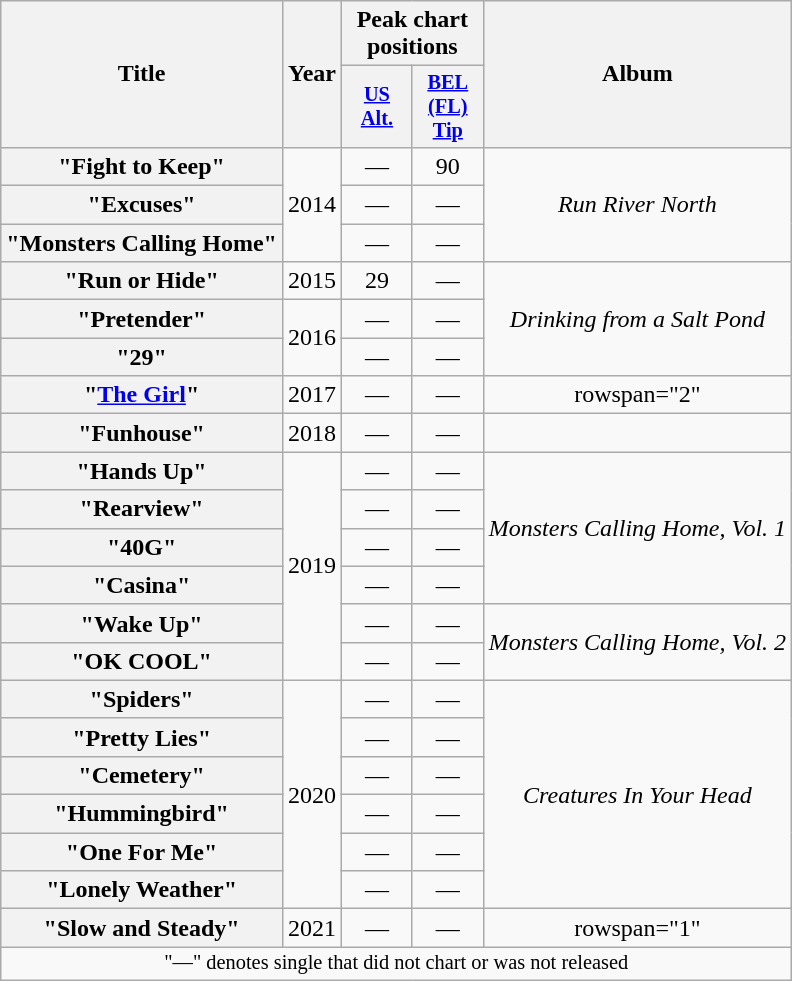<table class="wikitable plainrowheaders" style="text-align:center;">
<tr>
<th scope="col" rowspan="2">Title</th>
<th scope="col" rowspan="2">Year</th>
<th scope="col" colspan="2">Peak chart positions</th>
<th scope="col" rowspan="2">Album</th>
</tr>
<tr>
<th scope="col" style="width:3em;font-size:85%;"><a href='#'>US<br>Alt.</a><br></th>
<th scope="col" style="width:3em;font-size:85%;"><a href='#'>BEL<br>(FL)<br>Tip</a><br></th>
</tr>
<tr>
<th scope="row">"Fight to Keep"</th>
<td rowspan="3">2014</td>
<td>—</td>
<td>90</td>
<td rowspan="3"><em>Run River North</em></td>
</tr>
<tr>
<th scope="row">"Excuses"</th>
<td>—</td>
<td>—</td>
</tr>
<tr>
<th scope="row">"Monsters Calling Home"</th>
<td>—</td>
<td>—</td>
</tr>
<tr>
<th scope="row">"Run or Hide"</th>
<td rowspan="1">2015</td>
<td>29</td>
<td>—</td>
<td rowspan="3"><em>Drinking from a Salt Pond</em></td>
</tr>
<tr>
<th scope="row">"Pretender"</th>
<td rowspan="2">2016</td>
<td>—</td>
<td>—</td>
</tr>
<tr>
<th scope="row">"29"</th>
<td>—</td>
<td>—</td>
</tr>
<tr>
<th scope="row">"<a href='#'>The Girl</a>"</th>
<td rowspan="1">2017</td>
<td>—</td>
<td>—</td>
<td>rowspan="2" </td>
</tr>
<tr>
<th scope="row">"Funhouse"</th>
<td rowspan="1">2018</td>
<td>—</td>
<td>—</td>
</tr>
<tr>
<th scope="row">"Hands Up"</th>
<td rowspan="6">2019</td>
<td>—</td>
<td>—</td>
<td rowspan="4"><em>Monsters Calling Home, Vol. 1</em></td>
</tr>
<tr>
<th scope="row">"Rearview"</th>
<td>—</td>
<td>—</td>
</tr>
<tr>
<th scope="row">"40G"</th>
<td>—</td>
<td>—</td>
</tr>
<tr>
<th scope="row">"Casina"</th>
<td>—</td>
<td>—</td>
</tr>
<tr>
<th scope="row">"Wake Up"</th>
<td>—</td>
<td>—</td>
<td rowspan="2"><em>Monsters Calling Home, Vol. 2</em></td>
</tr>
<tr>
<th scope="row">"OK COOL"</th>
<td>—</td>
<td>—</td>
</tr>
<tr>
<th scope="row">"Spiders"</th>
<td rowspan="6">2020</td>
<td>—</td>
<td>—</td>
<td rowspan="6"><em>Creatures In Your Head</em></td>
</tr>
<tr>
<th scope="row">"Pretty Lies"</th>
<td>—</td>
<td>—</td>
</tr>
<tr>
<th scope="row">"Cemetery"</th>
<td>—</td>
<td>—</td>
</tr>
<tr>
<th scope="row">"Hummingbird"</th>
<td>—</td>
<td>—</td>
</tr>
<tr>
<th scope="row">"One For Me"</th>
<td>—</td>
<td>—</td>
</tr>
<tr>
<th scope="row">"Lonely Weather"</th>
<td>—</td>
<td>—</td>
</tr>
<tr>
<th scope="row">"Slow and Steady"</th>
<td rowspan="1">2021</td>
<td>—</td>
<td>—</td>
<td>rowspan="1" </td>
</tr>
<tr>
<td colspan="18" style="font-size:85%;">"—" denotes single that did not chart or was not released</td>
</tr>
</table>
